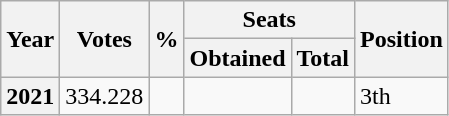<table class="wikitable">
<tr>
<th rowspan="2">Year</th>
<th rowspan="2">Votes</th>
<th rowspan="2">%</th>
<th colspan="2">Seats</th>
<th rowspan="2">Position</th>
</tr>
<tr>
<th>Obtained</th>
<th>Total</th>
</tr>
<tr>
<th>2021</th>
<td>334.228</td>
<td></td>
<td></td>
<td></td>
<td>3th</td>
</tr>
</table>
